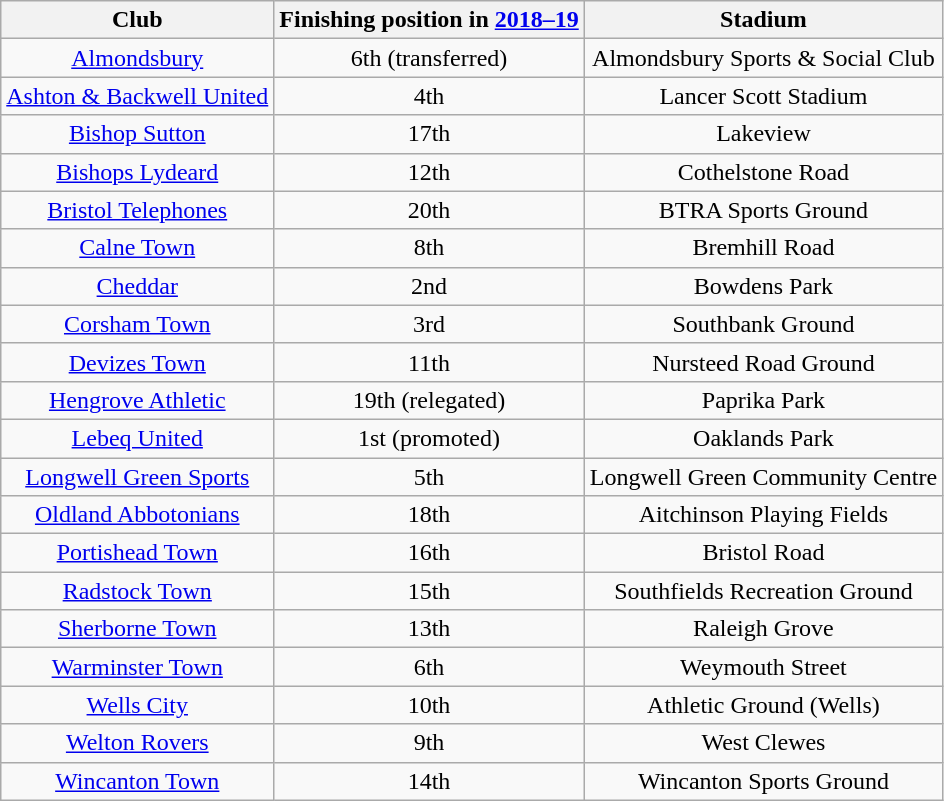<table class="wikitable sortable" style="text-align:center;">
<tr>
<th>Club</th>
<th>Finishing position in <a href='#'>2018–19</a></th>
<th>Stadium</th>
</tr>
<tr>
<td><a href='#'>Almondsbury</a></td>
<td>6th  (transferred)</td>
<td>Almondsbury Sports & Social Club</td>
</tr>
<tr>
<td><a href='#'>Ashton & Backwell United</a></td>
<td>4th</td>
<td>Lancer Scott Stadium</td>
</tr>
<tr>
<td><a href='#'>Bishop Sutton</a></td>
<td>17th</td>
<td>Lakeview</td>
</tr>
<tr>
<td><a href='#'>Bishops Lydeard</a></td>
<td>12th</td>
<td>Cothelstone Road</td>
</tr>
<tr>
<td><a href='#'>Bristol Telephones</a></td>
<td>20th</td>
<td>BTRA Sports Ground</td>
</tr>
<tr>
<td><a href='#'>Calne Town</a></td>
<td>8th</td>
<td>Bremhill Road</td>
</tr>
<tr>
<td><a href='#'>Cheddar</a></td>
<td>2nd</td>
<td>Bowdens Park</td>
</tr>
<tr>
<td><a href='#'>Corsham Town</a></td>
<td>3rd</td>
<td>Southbank Ground</td>
</tr>
<tr>
<td><a href='#'>Devizes Town</a></td>
<td>11th</td>
<td>Nursteed Road Ground</td>
</tr>
<tr>
<td><a href='#'>Hengrove Athletic</a></td>
<td>19th  (relegated)</td>
<td>Paprika Park</td>
</tr>
<tr>
<td><a href='#'>Lebeq United</a></td>
<td>1st  (promoted)</td>
<td>Oaklands Park</td>
</tr>
<tr>
<td><a href='#'>Longwell Green Sports</a></td>
<td>5th</td>
<td>Longwell Green Community Centre</td>
</tr>
<tr>
<td><a href='#'>Oldland Abbotonians</a></td>
<td>18th</td>
<td>Aitchinson Playing Fields</td>
</tr>
<tr>
<td><a href='#'>Portishead Town</a></td>
<td>16th</td>
<td>Bristol Road</td>
</tr>
<tr>
<td><a href='#'>Radstock Town</a></td>
<td>15th</td>
<td>Southfields Recreation Ground</td>
</tr>
<tr>
<td><a href='#'>Sherborne Town</a></td>
<td>13th</td>
<td>Raleigh Grove</td>
</tr>
<tr>
<td><a href='#'>Warminster Town</a></td>
<td>6th</td>
<td>Weymouth Street</td>
</tr>
<tr>
<td><a href='#'>Wells City</a></td>
<td>10th</td>
<td>Athletic Ground (Wells)</td>
</tr>
<tr>
<td><a href='#'>Welton Rovers</a></td>
<td>9th</td>
<td>West Clewes</td>
</tr>
<tr>
<td><a href='#'>Wincanton Town</a></td>
<td>14th</td>
<td>Wincanton Sports Ground</td>
</tr>
</table>
